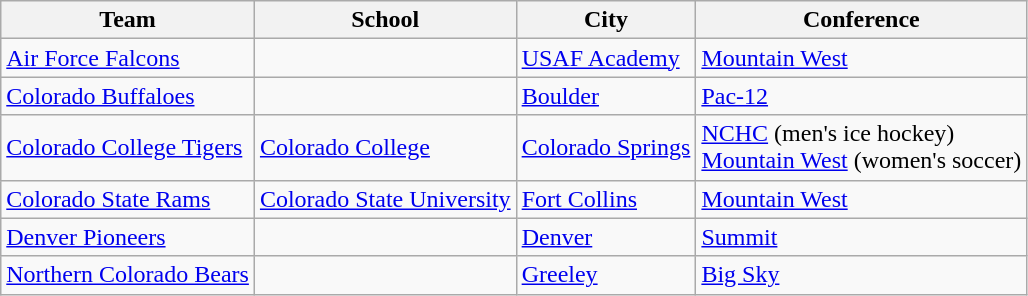<table class="sortable wikitable">
<tr>
<th>Team</th>
<th>School</th>
<th>City</th>
<th>Conference</th>
</tr>
<tr>
<td><a href='#'>Air Force Falcons</a></td>
<td></td>
<td><a href='#'>USAF Academy</a></td>
<td><a href='#'>Mountain West</a></td>
</tr>
<tr>
<td><a href='#'>Colorado Buffaloes</a></td>
<td></td>
<td><a href='#'>Boulder</a></td>
<td><a href='#'>Pac-12</a></td>
</tr>
<tr>
<td><a href='#'>Colorado College Tigers</a></td>
<td><a href='#'>Colorado College</a></td>
<td><a href='#'>Colorado Springs</a></td>
<td><a href='#'>NCHC</a> (men's ice hockey)<br><a href='#'>Mountain West</a> (women's soccer)</td>
</tr>
<tr>
<td><a href='#'>Colorado State Rams</a></td>
<td><a href='#'>Colorado State University</a></td>
<td><a href='#'>Fort Collins</a></td>
<td><a href='#'>Mountain West</a></td>
</tr>
<tr>
<td><a href='#'>Denver Pioneers</a></td>
<td></td>
<td><a href='#'>Denver</a></td>
<td><a href='#'>Summit</a></td>
</tr>
<tr>
<td><a href='#'>Northern Colorado Bears</a></td>
<td></td>
<td><a href='#'>Greeley</a></td>
<td><a href='#'>Big Sky</a></td>
</tr>
</table>
